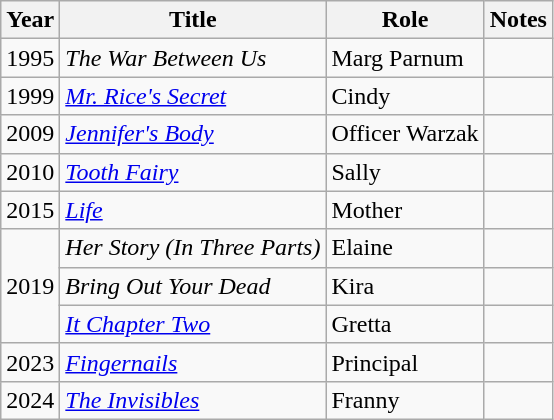<table class="wikitable sortable">
<tr>
<th>Year</th>
<th>Title</th>
<th>Role</th>
<th class="unsortable">Notes</th>
</tr>
<tr>
<td>1995</td>
<td data-sort-value="War Between Us, The"><em>The War Between Us</em></td>
<td>Marg Parnum</td>
<td></td>
</tr>
<tr>
<td>1999</td>
<td><em><a href='#'>Mr. Rice's Secret</a></em></td>
<td>Cindy</td>
<td></td>
</tr>
<tr>
<td>2009</td>
<td><em><a href='#'>Jennifer's Body</a></em></td>
<td>Officer Warzak</td>
<td></td>
</tr>
<tr>
<td>2010</td>
<td><em><a href='#'>Tooth Fairy</a></em></td>
<td>Sally</td>
<td></td>
</tr>
<tr>
<td>2015</td>
<td><em><a href='#'>Life</a></em></td>
<td>Mother</td>
<td></td>
</tr>
<tr>
<td rowspan="3">2019</td>
<td><em>Her Story (In Three Parts)</em></td>
<td>Elaine</td>
<td></td>
</tr>
<tr>
<td><em>Bring Out Your Dead</em></td>
<td>Kira</td>
<td></td>
</tr>
<tr>
<td><em><a href='#'>It Chapter Two</a></em></td>
<td>Gretta</td>
<td></td>
</tr>
<tr>
<td>2023</td>
<td><em><a href='#'>Fingernails</a></em></td>
<td>Principal</td>
<td></td>
</tr>
<tr>
<td>2024</td>
<td data-sort-value="Invisibles, The"><em><a href='#'>The Invisibles</a></em></td>
<td>Franny</td>
<td></td>
</tr>
</table>
